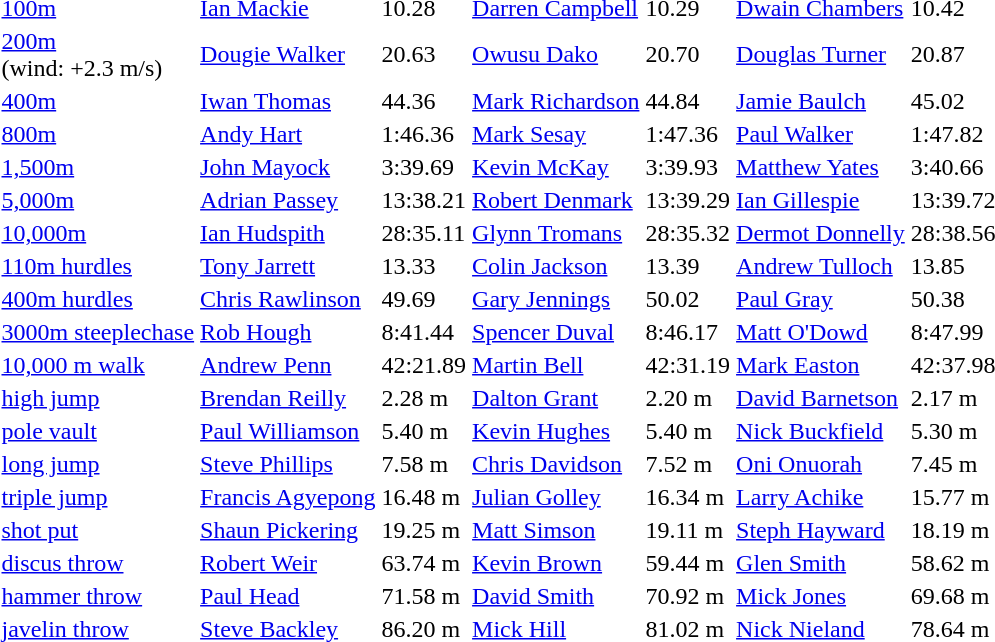<table>
<tr>
<td><a href='#'>100m</a></td>
<td> <a href='#'>Ian Mackie</a></td>
<td>10.28</td>
<td><a href='#'>Darren Campbell</a></td>
<td>10.29</td>
<td><a href='#'>Dwain Chambers</a></td>
<td>10.42</td>
</tr>
<tr>
<td><a href='#'>200m</a><br>(wind: +2.3 m/s)</td>
<td> <a href='#'>Dougie Walker</a></td>
<td>20.63 </td>
<td><a href='#'>Owusu Dako</a></td>
<td>20.70 </td>
<td> <a href='#'>Douglas Turner</a></td>
<td>20.87 </td>
</tr>
<tr>
<td><a href='#'>400m</a></td>
<td> <a href='#'>Iwan Thomas</a></td>
<td>44.36</td>
<td><a href='#'>Mark Richardson</a></td>
<td>44.84</td>
<td> <a href='#'>Jamie Baulch</a></td>
<td>45.02</td>
</tr>
<tr>
<td><a href='#'>800m</a></td>
<td><a href='#'>Andy Hart</a></td>
<td>1:46.36</td>
<td><a href='#'>Mark Sesay</a></td>
<td>1:47.36</td>
<td> <a href='#'>Paul Walker</a></td>
<td>1:47.82</td>
</tr>
<tr>
<td><a href='#'>1,500m</a></td>
<td><a href='#'>John Mayock</a></td>
<td>3:39.69</td>
<td><a href='#'>Kevin McKay</a></td>
<td>3:39.93</td>
<td><a href='#'>Matthew Yates</a></td>
<td>3:40.66</td>
</tr>
<tr>
<td><a href='#'>5,000m</a></td>
<td><a href='#'>Adrian Passey</a></td>
<td>13:38.21</td>
<td><a href='#'>Robert Denmark</a></td>
<td>13:39.29</td>
<td> <a href='#'>Ian Gillespie</a></td>
<td>13:39.72</td>
</tr>
<tr>
<td><a href='#'>10,000m</a></td>
<td><a href='#'>Ian Hudspith</a></td>
<td>28:35.11</td>
<td><a href='#'>Glynn Tromans</a></td>
<td>28:35.32</td>
<td><a href='#'>Dermot Donnelly</a></td>
<td>28:38.56</td>
</tr>
<tr>
<td><a href='#'>110m hurdles</a></td>
<td><a href='#'>Tony Jarrett</a></td>
<td>13.33</td>
<td> <a href='#'>Colin Jackson</a></td>
<td>13.39</td>
<td><a href='#'>Andrew Tulloch</a></td>
<td>13.85</td>
</tr>
<tr>
<td><a href='#'>400m hurdles</a></td>
<td><a href='#'>Chris Rawlinson</a></td>
<td>49.69</td>
<td><a href='#'>Gary Jennings</a></td>
<td>50.02</td>
<td><a href='#'>Paul Gray</a></td>
<td>50.38</td>
</tr>
<tr>
<td><a href='#'>3000m steeplechase</a></td>
<td><a href='#'>Rob Hough</a></td>
<td>8:41.44</td>
<td><a href='#'>Spencer Duval</a></td>
<td>8:46.17</td>
<td><a href='#'>Matt O'Dowd</a></td>
<td>8:47.99</td>
</tr>
<tr>
<td><a href='#'>10,000 m walk</a></td>
<td><a href='#'>Andrew Penn</a></td>
<td>42:21.89</td>
<td><a href='#'>Martin Bell</a></td>
<td>42:31.19</td>
<td><a href='#'>Mark Easton</a></td>
<td>42:37.98</td>
</tr>
<tr>
<td><a href='#'>high jump</a></td>
<td><a href='#'>Brendan Reilly</a></td>
<td>2.28 m</td>
<td><a href='#'>Dalton Grant</a></td>
<td>2.20 m</td>
<td><a href='#'>David Barnetson</a></td>
<td>2.17 m</td>
</tr>
<tr>
<td><a href='#'>pole vault</a></td>
<td><a href='#'>Paul Williamson</a></td>
<td>5.40 m</td>
<td><a href='#'>Kevin Hughes</a></td>
<td>5.40 m</td>
<td><a href='#'>Nick Buckfield</a></td>
<td>5.30 m</td>
</tr>
<tr>
<td><a href='#'>long jump</a></td>
<td><a href='#'>Steve Phillips</a></td>
<td>7.58 m</td>
<td><a href='#'>Chris Davidson</a></td>
<td>7.52 m</td>
<td><a href='#'>Oni Onuorah</a></td>
<td>7.45 m</td>
</tr>
<tr>
<td><a href='#'>triple jump</a></td>
<td><a href='#'>Francis Agyepong</a></td>
<td>16.48 m</td>
<td><a href='#'>Julian Golley</a></td>
<td>16.34 m</td>
<td><a href='#'>Larry Achike</a></td>
<td>15.77 m</td>
</tr>
<tr>
<td><a href='#'>shot put</a></td>
<td> <a href='#'>Shaun Pickering</a></td>
<td>19.25 m</td>
<td><a href='#'>Matt Simson</a></td>
<td>19.11 m</td>
<td> <a href='#'>Steph Hayward</a></td>
<td>18.19 m</td>
</tr>
<tr>
<td><a href='#'>discus throw</a></td>
<td><a href='#'>Robert Weir</a></td>
<td>63.74 m</td>
<td><a href='#'>Kevin Brown</a></td>
<td>59.44 m</td>
<td><a href='#'>Glen Smith</a></td>
<td>58.62 m</td>
</tr>
<tr>
<td><a href='#'>hammer throw</a></td>
<td><a href='#'>Paul Head</a></td>
<td>71.58 m</td>
<td><a href='#'>David Smith</a></td>
<td>70.92 m</td>
<td><a href='#'>Mick Jones</a></td>
<td>69.68 m</td>
</tr>
<tr>
<td><a href='#'>javelin throw</a></td>
<td><a href='#'>Steve Backley</a></td>
<td>86.20 m</td>
<td><a href='#'>Mick Hill</a></td>
<td>81.02 m</td>
<td><a href='#'>Nick Nieland</a></td>
<td>78.64 m</td>
</tr>
</table>
